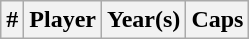<table class="wikitable sortable">
<tr>
<th width=>#</th>
<th width=>Player</th>
<th width=>Year(s)</th>
<th width=>Caps<br></th>
</tr>
</table>
